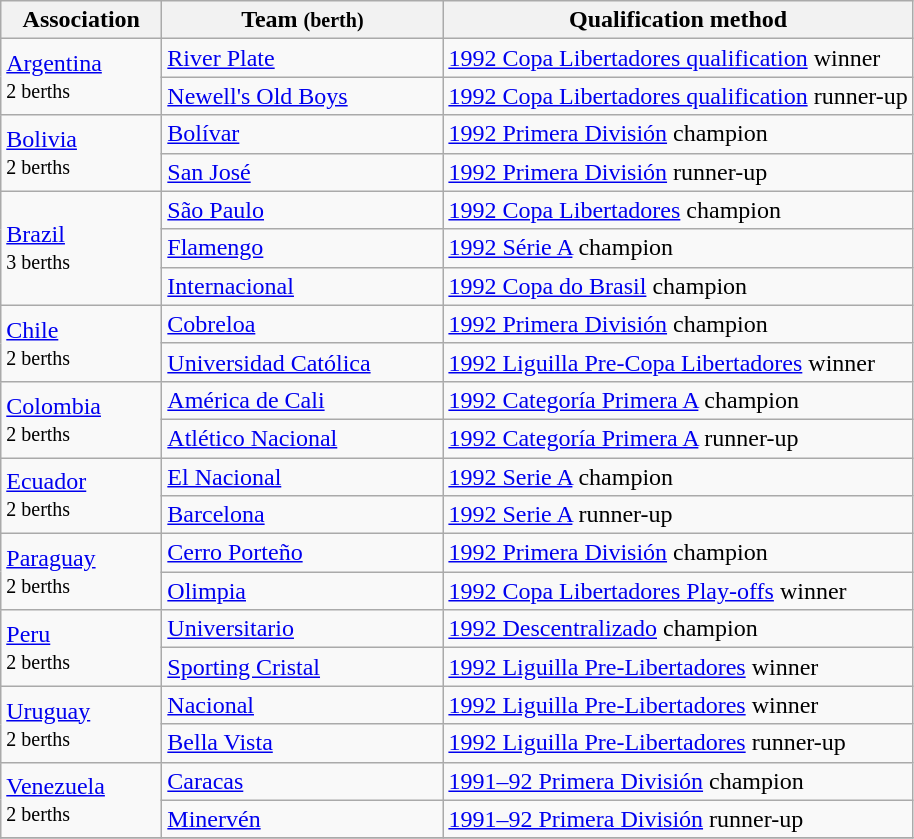<table class="wikitable">
<tr>
<th width=100>Association</th>
<th width=180>Team <small>(berth)</small></th>
<th>Qualification method</th>
</tr>
<tr>
<td rowspan="2"> <a href='#'>Argentina</a><br><small>2 berths</small></td>
<td><a href='#'>River Plate</a></td>
<td><a href='#'>1992 Copa Libertadores qualification</a> winner</td>
</tr>
<tr>
<td><a href='#'>Newell's Old Boys</a></td>
<td><a href='#'>1992 Copa Libertadores qualification</a> runner-up</td>
</tr>
<tr>
<td rowspan="2"> <a href='#'>Bolivia</a><br><small>2 berths</small></td>
<td><a href='#'>Bolívar</a></td>
<td><a href='#'>1992 Primera División</a> champion</td>
</tr>
<tr>
<td><a href='#'>San José</a></td>
<td><a href='#'>1992 Primera División</a> runner-up</td>
</tr>
<tr>
<td rowspan="3"> <a href='#'>Brazil</a><br><small>3 berths</small></td>
<td><a href='#'>São Paulo</a></td>
<td><a href='#'>1992 Copa Libertadores</a> champion</td>
</tr>
<tr>
<td><a href='#'>Flamengo</a></td>
<td><a href='#'>1992 Série A</a> champion</td>
</tr>
<tr>
<td><a href='#'>Internacional</a></td>
<td><a href='#'>1992 Copa do Brasil</a> champion</td>
</tr>
<tr>
<td rowspan="2"> <a href='#'>Chile</a><br><small>2 berths</small></td>
<td><a href='#'>Cobreloa</a></td>
<td><a href='#'>1992 Primera División</a> champion</td>
</tr>
<tr>
<td><a href='#'>Universidad Católica</a></td>
<td><a href='#'>1992 Liguilla Pre-Copa Libertadores</a> winner</td>
</tr>
<tr>
<td rowspan="2"> <a href='#'>Colombia</a><br><small>2 berths</small></td>
<td><a href='#'>América de Cali</a></td>
<td><a href='#'>1992 Categoría Primera A</a> champion</td>
</tr>
<tr>
<td><a href='#'>Atlético Nacional</a></td>
<td><a href='#'>1992 Categoría Primera A</a> runner-up</td>
</tr>
<tr>
<td rowspan="2"> <a href='#'>Ecuador</a><br><small>2 berths</small></td>
<td><a href='#'>El Nacional</a></td>
<td><a href='#'>1992 Serie A</a> champion</td>
</tr>
<tr>
<td><a href='#'>Barcelona</a></td>
<td><a href='#'>1992 Serie A</a> runner-up</td>
</tr>
<tr>
<td rowspan="2"> <a href='#'>Paraguay</a><br><small>2 berths</small></td>
<td><a href='#'>Cerro Porteño</a></td>
<td><a href='#'>1992 Primera División</a> champion</td>
</tr>
<tr>
<td><a href='#'>Olimpia</a></td>
<td><a href='#'>1992 Copa Libertadores Play-offs</a> winner</td>
</tr>
<tr>
<td rowspan="2"> <a href='#'>Peru</a><br><small>2 berths</small></td>
<td><a href='#'>Universitario</a></td>
<td><a href='#'>1992 Descentralizado</a> champion</td>
</tr>
<tr>
<td><a href='#'>Sporting Cristal</a></td>
<td><a href='#'>1992 Liguilla Pre-Libertadores</a> winner</td>
</tr>
<tr>
<td rowspan="2"> <a href='#'>Uruguay</a><br><small>2 berths</small></td>
<td><a href='#'>Nacional</a></td>
<td><a href='#'>1992 Liguilla Pre-Libertadores</a> winner</td>
</tr>
<tr>
<td><a href='#'>Bella Vista</a></td>
<td><a href='#'>1992 Liguilla Pre-Libertadores</a> runner-up</td>
</tr>
<tr>
<td rowspan="2"> <a href='#'>Venezuela</a><br><small>2 berths</small></td>
<td><a href='#'>Caracas</a></td>
<td><a href='#'>1991–92 Primera División</a> champion</td>
</tr>
<tr>
<td><a href='#'>Minervén</a></td>
<td><a href='#'>1991–92 Primera División</a> runner-up</td>
</tr>
<tr>
</tr>
</table>
